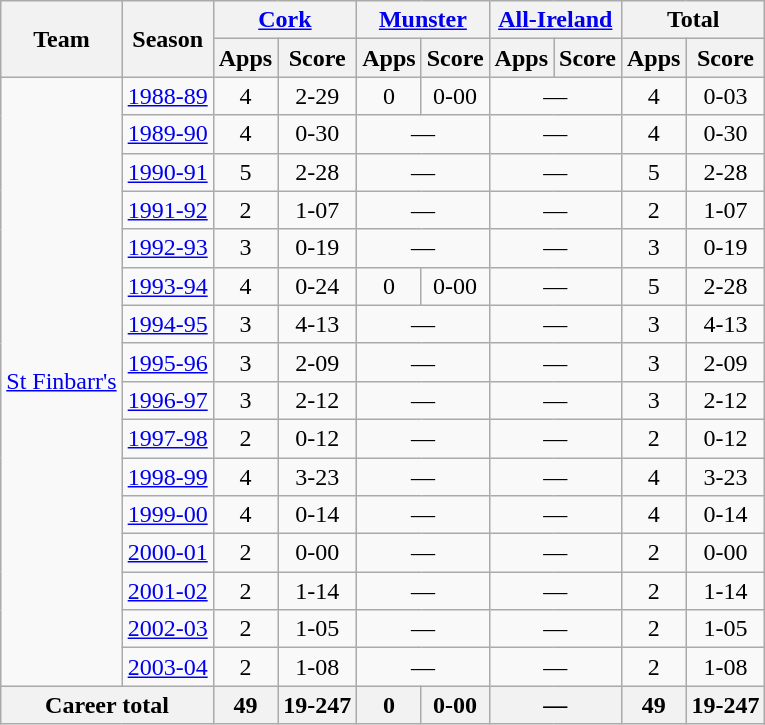<table class="wikitable" style="text-align:center">
<tr>
<th rowspan="2">Team</th>
<th rowspan="2">Season</th>
<th colspan="2"><a href='#'>Cork</a></th>
<th colspan="2"><a href='#'>Munster</a></th>
<th colspan="2"><a href='#'>All-Ireland</a></th>
<th colspan="2">Total</th>
</tr>
<tr>
<th>Apps</th>
<th>Score</th>
<th>Apps</th>
<th>Score</th>
<th>Apps</th>
<th>Score</th>
<th>Apps</th>
<th>Score</th>
</tr>
<tr>
<td rowspan="16"><a href='#'>St Finbarr's</a></td>
<td><a href='#'>1988-89</a></td>
<td>4</td>
<td>2-29</td>
<td>0</td>
<td>0-00</td>
<td colspan=2>—</td>
<td>4</td>
<td>0-03</td>
</tr>
<tr>
<td><a href='#'>1989-90</a></td>
<td>4</td>
<td>0-30</td>
<td colspan=2>—</td>
<td colspan=2>—</td>
<td>4</td>
<td>0-30</td>
</tr>
<tr>
<td><a href='#'>1990-91</a></td>
<td>5</td>
<td>2-28</td>
<td colspan=2>—</td>
<td colspan=2>—</td>
<td>5</td>
<td>2-28</td>
</tr>
<tr>
<td><a href='#'>1991-92</a></td>
<td>2</td>
<td>1-07</td>
<td colspan=2>—</td>
<td colspan=2>—</td>
<td>2</td>
<td>1-07</td>
</tr>
<tr>
<td><a href='#'>1992-93</a></td>
<td>3</td>
<td>0-19</td>
<td colspan=2>—</td>
<td colspan=2>—</td>
<td>3</td>
<td>0-19</td>
</tr>
<tr>
<td><a href='#'>1993-94</a></td>
<td>4</td>
<td>0-24</td>
<td>0</td>
<td>0-00</td>
<td colspan=2>—</td>
<td>5</td>
<td>2-28</td>
</tr>
<tr>
<td><a href='#'>1994-95</a></td>
<td>3</td>
<td>4-13</td>
<td colspan=2>—</td>
<td colspan=2>—</td>
<td>3</td>
<td>4-13</td>
</tr>
<tr>
<td><a href='#'>1995-96</a></td>
<td>3</td>
<td>2-09</td>
<td colspan=2>—</td>
<td colspan=2>—</td>
<td>3</td>
<td>2-09</td>
</tr>
<tr>
<td><a href='#'>1996-97</a></td>
<td>3</td>
<td>2-12</td>
<td colspan=2>—</td>
<td colspan=2>—</td>
<td>3</td>
<td>2-12</td>
</tr>
<tr>
<td><a href='#'>1997-98</a></td>
<td>2</td>
<td>0-12</td>
<td colspan=2>—</td>
<td colspan=2>—</td>
<td>2</td>
<td>0-12</td>
</tr>
<tr>
<td><a href='#'>1998-99</a></td>
<td>4</td>
<td>3-23</td>
<td colspan=2>—</td>
<td colspan=2>—</td>
<td>4</td>
<td>3-23</td>
</tr>
<tr>
<td><a href='#'>1999-00</a></td>
<td>4</td>
<td>0-14</td>
<td colspan=2>—</td>
<td colspan=2>—</td>
<td>4</td>
<td>0-14</td>
</tr>
<tr>
<td><a href='#'>2000-01</a></td>
<td>2</td>
<td>0-00</td>
<td colspan=2>—</td>
<td colspan=2>—</td>
<td>2</td>
<td>0-00</td>
</tr>
<tr>
<td><a href='#'>2001-02</a></td>
<td>2</td>
<td>1-14</td>
<td colspan=2>—</td>
<td colspan=2>—</td>
<td>2</td>
<td>1-14</td>
</tr>
<tr>
<td><a href='#'>2002-03</a></td>
<td>2</td>
<td>1-05</td>
<td colspan=2>—</td>
<td colspan=2>—</td>
<td>2</td>
<td>1-05</td>
</tr>
<tr>
<td><a href='#'>2003-04</a></td>
<td>2</td>
<td>1-08</td>
<td colspan=2>—</td>
<td colspan=2>—</td>
<td>2</td>
<td>1-08</td>
</tr>
<tr>
<th colspan="2">Career total</th>
<th>49</th>
<th>19-247</th>
<th>0</th>
<th>0-00</th>
<th colspan=2>—</th>
<th>49</th>
<th>19-247</th>
</tr>
</table>
